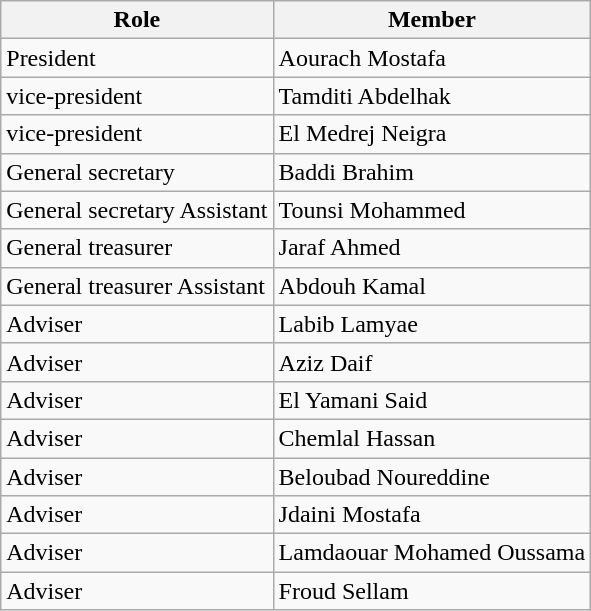<table class="wikitable">
<tr>
<th>Role</th>
<th>Member</th>
</tr>
<tr>
<td>President</td>
<td>Aourach Mostafa</td>
</tr>
<tr>
<td>vice-president</td>
<td>Tamditi Abdelhak</td>
</tr>
<tr>
<td>vice-president</td>
<td>El Medrej Neigra</td>
</tr>
<tr>
<td>General secretary</td>
<td>Baddi Brahim</td>
</tr>
<tr>
<td>General secretary Assistant</td>
<td>Tounsi Mohammed</td>
</tr>
<tr>
<td>General treasurer</td>
<td>Jaraf Ahmed</td>
</tr>
<tr>
<td>General treasurer Assistant</td>
<td>Abdouh Kamal</td>
</tr>
<tr>
<td>Adviser</td>
<td>Labib Lamyae</td>
</tr>
<tr>
<td>Adviser</td>
<td>Aziz Daif</td>
</tr>
<tr>
<td>Adviser</td>
<td>El Yamani Said</td>
</tr>
<tr>
<td>Adviser</td>
<td>Chemlal Hassan</td>
</tr>
<tr>
<td>Adviser</td>
<td>Beloubad Noureddine</td>
</tr>
<tr>
<td>Adviser</td>
<td>Jdaini Mostafa</td>
</tr>
<tr>
<td>Adviser</td>
<td>Lamdaouar Mohamed Oussama</td>
</tr>
<tr>
<td>Adviser</td>
<td>Froud Sellam</td>
</tr>
</table>
